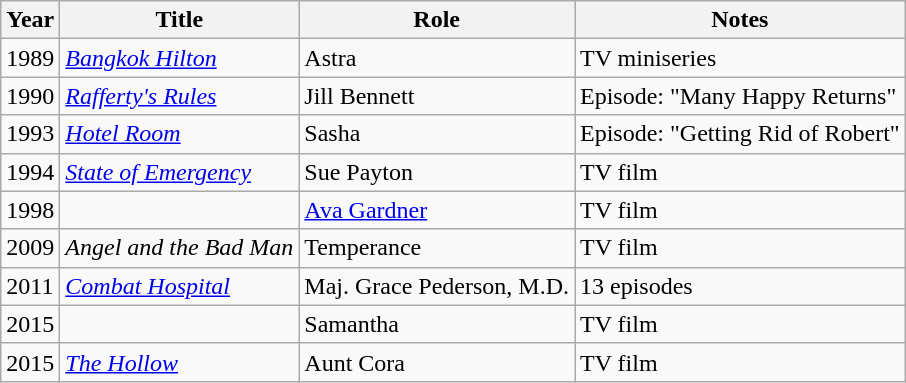<table class="wikitable sortable">
<tr>
<th>Year</th>
<th>Title</th>
<th>Role</th>
<th class="unsortable">Notes</th>
</tr>
<tr>
<td>1989</td>
<td><em><a href='#'>Bangkok Hilton</a></em></td>
<td>Astra</td>
<td>TV miniseries</td>
</tr>
<tr>
<td>1990</td>
<td><em><a href='#'>Rafferty's Rules</a></em></td>
<td>Jill Bennett</td>
<td>Episode: "Many Happy Returns"</td>
</tr>
<tr>
<td>1993</td>
<td><em><a href='#'>Hotel Room</a></em></td>
<td>Sasha</td>
<td>Episode: "Getting Rid of Robert"</td>
</tr>
<tr>
<td>1994</td>
<td><em><a href='#'>State of Emergency</a></em></td>
<td>Sue Payton</td>
<td>TV film</td>
</tr>
<tr>
<td>1998</td>
<td><em></em></td>
<td><a href='#'>Ava Gardner</a></td>
<td>TV film</td>
</tr>
<tr>
<td>2009</td>
<td><em>Angel and the Bad Man</em></td>
<td>Temperance</td>
<td>TV film</td>
</tr>
<tr>
<td>2011</td>
<td><em><a href='#'>Combat Hospital</a></em></td>
<td>Maj. Grace Pederson, M.D.</td>
<td>13 episodes</td>
</tr>
<tr>
<td>2015</td>
<td><em></em></td>
<td>Samantha</td>
<td>TV film</td>
</tr>
<tr>
<td>2015</td>
<td data-sort-value="Hollow, The"><em><a href='#'>The Hollow</a></em></td>
<td>Aunt Cora</td>
<td>TV film</td>
</tr>
</table>
